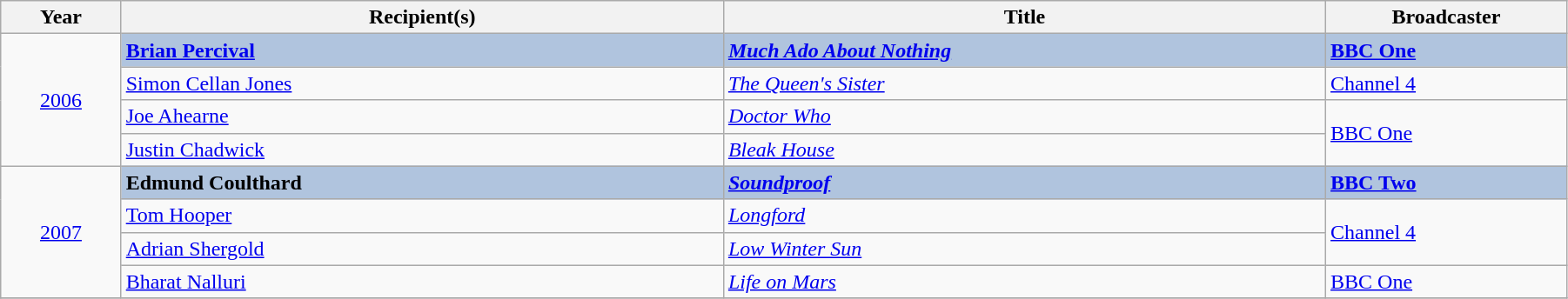<table class="wikitable" width="95%">
<tr>
<th width=5%>Year</th>
<th width=25%><strong>Recipient(s)</strong></th>
<th width=25%>Title</th>
<th width=10%><strong>Broadcaster</strong></th>
</tr>
<tr>
<td rowspan="4" style="text-align:center;"><a href='#'>2006</a></td>
<td style="background:#B0C4DE;"><strong><a href='#'>Brian Percival</a></strong></td>
<td style="background:#B0C4DE;"><strong><em><a href='#'>Much Ado About Nothing</a></em></strong></td>
<td style="background:#B0C4DE;"><strong><a href='#'>BBC One</a></strong></td>
</tr>
<tr>
<td><a href='#'>Simon Cellan Jones</a></td>
<td><em><a href='#'>The Queen's Sister</a></em></td>
<td><a href='#'>Channel 4</a></td>
</tr>
<tr>
<td><a href='#'>Joe Ahearne</a></td>
<td><em><a href='#'>Doctor Who</a></em></td>
<td rowspan="2"><a href='#'>BBC One</a></td>
</tr>
<tr>
<td><a href='#'>Justin Chadwick</a></td>
<td><em><a href='#'>Bleak House</a></em></td>
</tr>
<tr>
<td rowspan="4" style="text-align:center;"><a href='#'>2007</a></td>
<td style="background:#B0C4DE;"><strong>Edmund Coulthard</strong></td>
<td style="background:#B0C4DE;"><strong><em><a href='#'>Soundproof</a></em></strong></td>
<td style="background:#B0C4DE;"><strong><a href='#'>BBC Two</a></strong></td>
</tr>
<tr>
<td><a href='#'>Tom Hooper</a></td>
<td><em><a href='#'>Longford</a></em></td>
<td rowspan="2"><a href='#'>Channel 4</a></td>
</tr>
<tr>
<td><a href='#'>Adrian Shergold</a></td>
<td><em><a href='#'>Low Winter Sun</a></em></td>
</tr>
<tr>
<td><a href='#'>Bharat Nalluri</a></td>
<td><em><a href='#'>Life on Mars</a></em></td>
<td><a href='#'>BBC One</a></td>
</tr>
<tr>
</tr>
</table>
